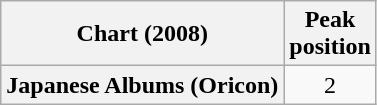<table class="wikitable plainrowheaders">
<tr>
<th>Chart (2008)</th>
<th>Peak<br>position</th>
</tr>
<tr>
<th scope="row">Japanese Albums (Oricon)</th>
<td align="center">2</td>
</tr>
</table>
